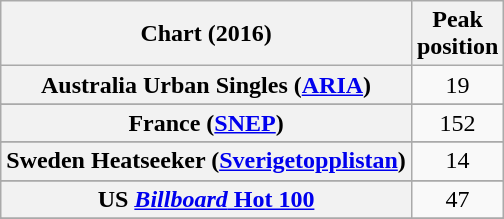<table class="wikitable sortable plainrowheaders" style="text-align:center;">
<tr>
<th scope="col">Chart (2016)</th>
<th scope="col">Peak<br>position</th>
</tr>
<tr>
<th scope="row">Australia Urban Singles (<a href='#'>ARIA</a>)</th>
<td>19</td>
</tr>
<tr>
</tr>
<tr>
<th scope="row">France (<a href='#'>SNEP</a>)</th>
<td>152</td>
</tr>
<tr>
</tr>
<tr>
<th scope="row">Sweden Heatseeker (<a href='#'>Sverigetopplistan</a>)</th>
<td>14</td>
</tr>
<tr>
</tr>
<tr>
</tr>
<tr>
<th scope="row">US <a href='#'><em>Billboard</em> Hot 100</a></th>
<td>47</td>
</tr>
<tr>
</tr>
<tr>
</tr>
</table>
